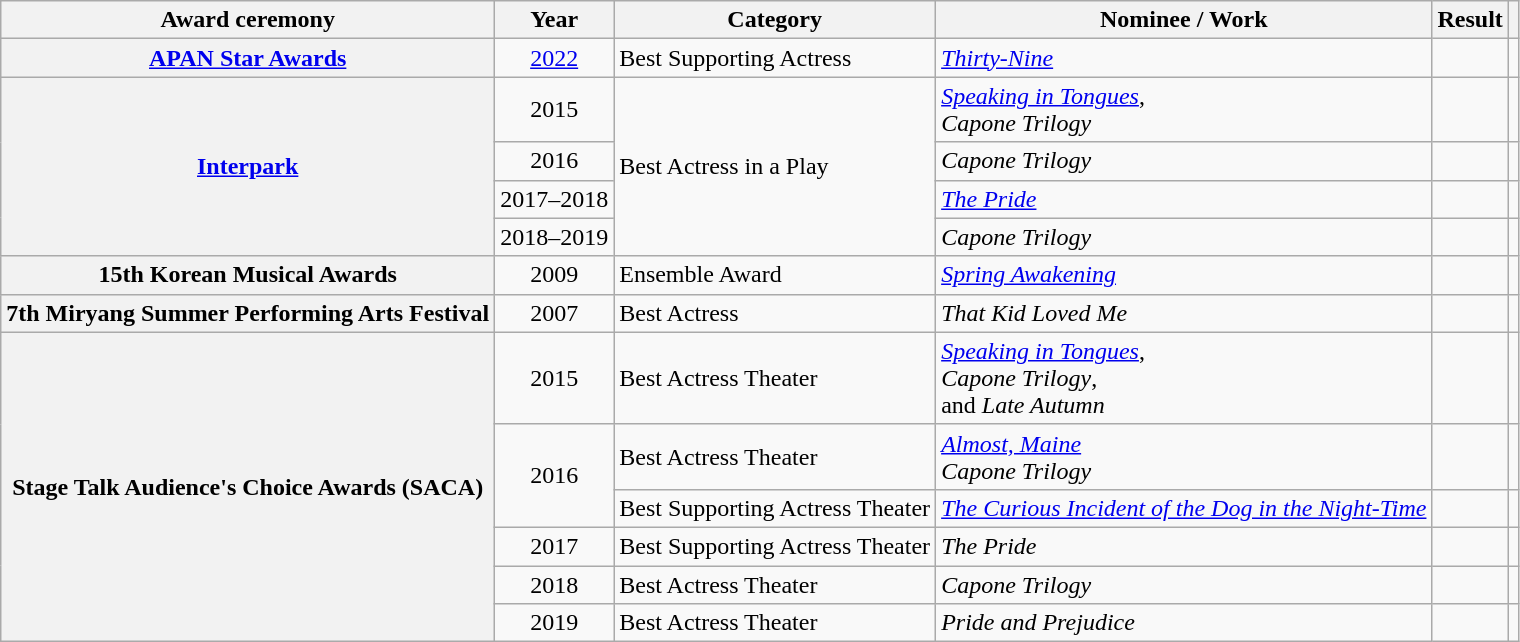<table class="wikitable plainrowheaders sortable">
<tr>
<th scope="col">Award ceremony</th>
<th scope="col">Year</th>
<th scope="col">Category</th>
<th scope="col">Nominee / Work</th>
<th scope="col">Result</th>
<th scope="col" class="unsortable"></th>
</tr>
<tr>
<th scope="row"><a href='#'>APAN Star Awards</a></th>
<td style="text-align:center"><a href='#'>2022</a></td>
<td>Best Supporting Actress</td>
<td><em><a href='#'>Thirty-Nine</a></em></td>
<td></td>
<td style="text-align:center"></td>
</tr>
<tr>
<th scope="row" rowspan="4"><a href='#'>Interpark</a> </th>
<td style="text-align:center">2015</td>
<td rowspan="4">Best Actress in a Play</td>
<td><em><a href='#'>Speaking in Tongues</a></em>,<br><em>Capone Trilogy</em></td>
<td></td>
<td style="text-align:center"></td>
</tr>
<tr>
<td style="text-align:center">2016</td>
<td><em>Capone Trilogy</em></td>
<td></td>
<td style="text-align:center"></td>
</tr>
<tr>
<td style="text-align:center">2017–2018</td>
<td><em><a href='#'>The Pride</a></em></td>
<td></td>
<td style="text-align:center"></td>
</tr>
<tr>
<td style="text-align:center">2018–2019</td>
<td><em>Capone Trilogy</em></td>
<td></td>
<td style="text-align:center"></td>
</tr>
<tr>
<th scope="row">15th Korean Musical Awards</th>
<td style="text-align:center">2009</td>
<td>Ensemble Award</td>
<td><em><a href='#'>Spring Awakening</a></em></td>
<td></td>
<td style="text-align:center"></td>
</tr>
<tr>
<th scope="row">7th Miryang Summer Performing Arts Festival</th>
<td style="text-align:center">2007</td>
<td>Best Actress</td>
<td><em>That Kid Loved Me</em></td>
<td></td>
<td style="text-align:center"></td>
</tr>
<tr>
<th scope="row" rowspan="6">Stage Talk Audience's Choice Awards (SACA)</th>
<td style="text-align:center">2015</td>
<td>Best Actress Theater</td>
<td><em><a href='#'>Speaking in Tongues</a></em>,<br><em>Capone Trilogy</em>,<br>and <em>Late Autumn</em></td>
<td></td>
<td style="text-align:center"></td>
</tr>
<tr>
<td rowspan="2" style="text-align:center">2016</td>
<td>Best Actress Theater</td>
<td><em><a href='#'>Almost, Maine</a></em><br><em>Capone Trilogy</em></td>
<td></td>
<td style="text-align:center"></td>
</tr>
<tr>
<td>Best Supporting Actress Theater</td>
<td><em><a href='#'>The Curious Incident of the Dog in the Night-Time</a></em></td>
<td></td>
<td style="text-align:center"></td>
</tr>
<tr>
<td style="text-align:center">2017</td>
<td>Best Supporting Actress Theater</td>
<td><em>The Pride</em></td>
<td></td>
<td style="text-align:center"></td>
</tr>
<tr>
<td style="text-align:center">2018</td>
<td>Best Actress Theater</td>
<td><em>Capone Trilogy</em></td>
<td></td>
<td style="text-align:center"></td>
</tr>
<tr>
<td style="text-align:center">2019</td>
<td>Best Actress Theater</td>
<td><em>Pride and Prejudice</em></td>
<td></td>
<td style="text-align:center"></td>
</tr>
</table>
